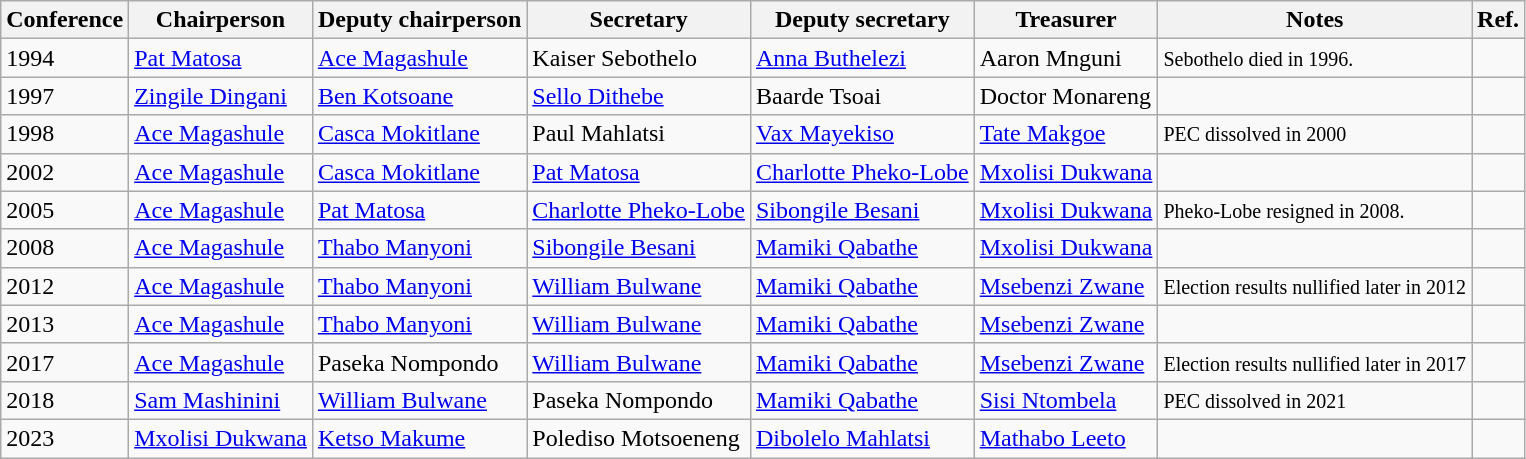<table class="wikitable">
<tr>
<th>Conference</th>
<th>Chairperson</th>
<th>Deputy chairperson</th>
<th>Secretary</th>
<th>Deputy secretary</th>
<th>Treasurer</th>
<th>Notes</th>
<th>Ref.</th>
</tr>
<tr>
<td>1994</td>
<td><a href='#'>Pat Matosa</a></td>
<td><a href='#'>Ace Magashule</a></td>
<td>Kaiser Sebothelo</td>
<td><a href='#'>Anna Buthelezi</a></td>
<td>Aaron Mnguni</td>
<td><small>Sebothelo died in 1996.</small></td>
<td></td>
</tr>
<tr>
<td>1997</td>
<td><a href='#'>Zingile Dingani</a></td>
<td><a href='#'>Ben Kotsoane</a></td>
<td><a href='#'>Sello Dithebe</a></td>
<td>Baarde Tsoai</td>
<td>Doctor Monareng</td>
<td></td>
<td></td>
</tr>
<tr>
<td>1998</td>
<td><a href='#'>Ace Magashule</a></td>
<td><a href='#'>Casca Mokitlane</a></td>
<td>Paul Mahlatsi</td>
<td><a href='#'>Vax Mayekiso</a></td>
<td><a href='#'>Tate Makgoe</a></td>
<td><small>PEC dissolved in 2000</small></td>
<td></td>
</tr>
<tr>
<td>2002</td>
<td><a href='#'>Ace Magashule</a></td>
<td><a href='#'>Casca Mokitlane</a></td>
<td><a href='#'>Pat Matosa</a></td>
<td><a href='#'>Charlotte Pheko-Lobe</a></td>
<td><a href='#'>Mxolisi Dukwana</a></td>
<td></td>
<td></td>
</tr>
<tr>
<td>2005</td>
<td><a href='#'>Ace Magashule</a></td>
<td><a href='#'>Pat Matosa</a></td>
<td><a href='#'>Charlotte Pheko-Lobe</a></td>
<td><a href='#'>Sibongile Besani</a></td>
<td><a href='#'>Mxolisi Dukwana</a></td>
<td><small>Pheko-Lobe resigned in 2008.</small></td>
<td></td>
</tr>
<tr>
<td>2008</td>
<td><a href='#'>Ace Magashule</a></td>
<td><a href='#'>Thabo Manyoni</a></td>
<td><a href='#'>Sibongile Besani</a></td>
<td><a href='#'>Mamiki Qabathe</a></td>
<td><a href='#'>Mxolisi Dukwana</a></td>
<td></td>
<td></td>
</tr>
<tr>
<td>2012</td>
<td><a href='#'>Ace Magashule</a></td>
<td><a href='#'>Thabo Manyoni</a></td>
<td><a href='#'>William Bulwane</a></td>
<td><a href='#'>Mamiki Qabathe</a></td>
<td><a href='#'>Msebenzi Zwane</a></td>
<td><small>Election results nullified later in 2012</small></td>
<td></td>
</tr>
<tr>
<td>2013</td>
<td><a href='#'>Ace Magashule</a></td>
<td><a href='#'>Thabo Manyoni</a></td>
<td><a href='#'>William Bulwane</a></td>
<td><a href='#'>Mamiki Qabathe</a></td>
<td><a href='#'>Msebenzi Zwane</a></td>
<td></td>
<td></td>
</tr>
<tr>
<td>2017</td>
<td><a href='#'>Ace Magashule</a></td>
<td>Paseka Nompondo</td>
<td><a href='#'>William Bulwane</a></td>
<td><a href='#'>Mamiki Qabathe</a></td>
<td><a href='#'>Msebenzi Zwane</a></td>
<td><small>Election results nullified later in 2017</small></td>
<td></td>
</tr>
<tr>
<td>2018</td>
<td><a href='#'>Sam Mashinini</a></td>
<td><a href='#'>William Bulwane</a></td>
<td>Paseka Nompondo</td>
<td><a href='#'>Mamiki Qabathe</a></td>
<td><a href='#'>Sisi Ntombela</a></td>
<td><small>PEC dissolved in 2021</small></td>
<td></td>
</tr>
<tr>
<td>2023</td>
<td><a href='#'>Mxolisi Dukwana</a></td>
<td><a href='#'>Ketso Makume</a></td>
<td>Polediso Motsoeneng</td>
<td><a href='#'>Dibolelo Mahlatsi</a></td>
<td><a href='#'>Mathabo Leeto</a></td>
<td></td>
<td></td>
</tr>
</table>
